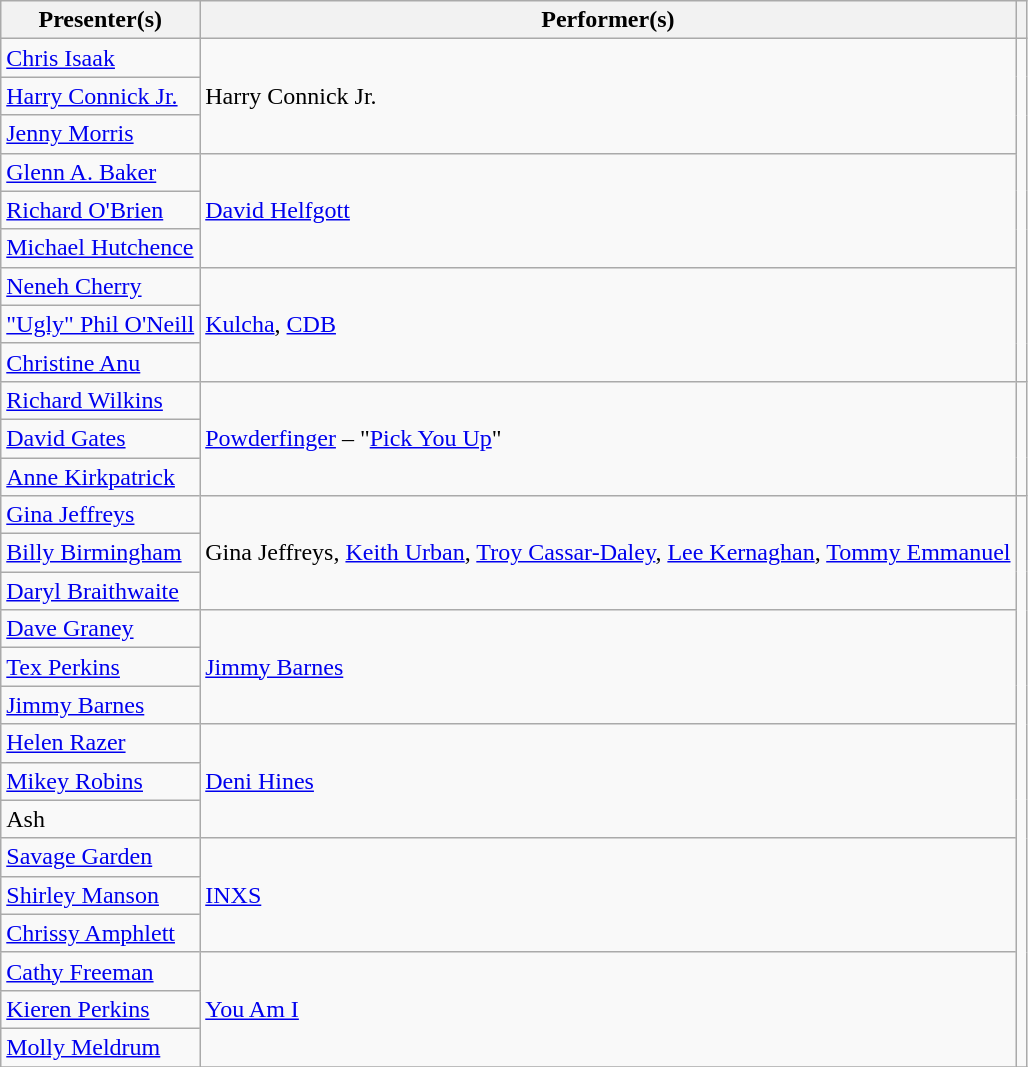<table class="wikitable plainrowheaders">
<tr>
<th scope="col">Presenter(s)</th>
<th scope="col">Performer(s)</th>
<th scope="col"></th>
</tr>
<tr>
<td><a href='#'>Chris Isaak</a></td>
<td rowspan="3">Harry Connick Jr.</td>
<td rowspan="9"></td>
</tr>
<tr>
<td><a href='#'>Harry Connick Jr.</a></td>
</tr>
<tr>
<td><a href='#'>Jenny Morris</a></td>
</tr>
<tr>
<td><a href='#'>Glenn A. Baker</a></td>
<td rowspan="3"><a href='#'>David Helfgott</a></td>
</tr>
<tr>
<td><a href='#'>Richard O'Brien</a></td>
</tr>
<tr>
<td><a href='#'>Michael Hutchence</a></td>
</tr>
<tr>
<td><a href='#'>Neneh Cherry</a></td>
<td rowspan="3"><a href='#'>Kulcha</a>, <a href='#'>CDB</a></td>
</tr>
<tr>
<td><a href='#'>"Ugly" Phil O'Neill</a></td>
</tr>
<tr>
<td><a href='#'>Christine Anu</a></td>
</tr>
<tr>
<td><a href='#'>Richard Wilkins</a></td>
<td rowspan="3"><a href='#'>Powderfinger</a> – "<a href='#'>Pick You Up</a>"</td>
<td rowspan="3"></td>
</tr>
<tr>
<td><a href='#'>David Gates</a></td>
</tr>
<tr>
<td><a href='#'>Anne Kirkpatrick</a></td>
</tr>
<tr>
<td><a href='#'>Gina Jeffreys</a></td>
<td rowspan="3">Gina Jeffreys, <a href='#'>Keith Urban</a>, <a href='#'>Troy Cassar-Daley</a>, <a href='#'>Lee Kernaghan</a>, <a href='#'>Tommy Emmanuel</a></td>
<td rowspan="15"></td>
</tr>
<tr>
<td><a href='#'>Billy Birmingham</a></td>
</tr>
<tr>
<td><a href='#'>Daryl Braithwaite</a></td>
</tr>
<tr>
<td><a href='#'>Dave Graney</a></td>
<td rowspan="3"><a href='#'>Jimmy Barnes</a></td>
</tr>
<tr>
<td><a href='#'>Tex Perkins</a></td>
</tr>
<tr>
<td><a href='#'>Jimmy Barnes</a></td>
</tr>
<tr>
<td><a href='#'>Helen Razer</a></td>
<td rowspan="3"><a href='#'>Deni Hines</a></td>
</tr>
<tr>
<td><a href='#'>Mikey Robins</a></td>
</tr>
<tr>
<td>Ash</td>
</tr>
<tr>
<td><a href='#'>Savage Garden</a></td>
<td rowspan="3"><a href='#'>INXS</a></td>
</tr>
<tr>
<td><a href='#'>Shirley Manson</a></td>
</tr>
<tr>
<td><a href='#'>Chrissy Amphlett</a></td>
</tr>
<tr>
<td><a href='#'>Cathy Freeman</a></td>
<td rowspan="3"><a href='#'>You Am I</a></td>
</tr>
<tr>
<td><a href='#'>Kieren Perkins</a></td>
</tr>
<tr>
<td><a href='#'>Molly Meldrum</a></td>
</tr>
<tr>
</tr>
</table>
